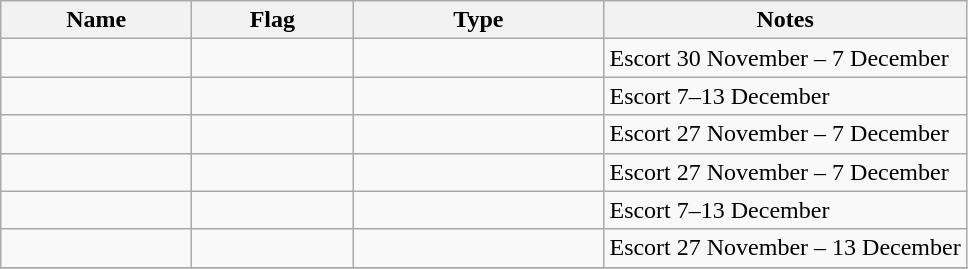<table class="wikitable sortable">
<tr>
<th scope="col" width="120px">Name</th>
<th scope="col" width="100px">Flag</th>
<th scope="col" width="160px">Type</th>
<th>Notes</th>
</tr>
<tr>
<td align="left"></td>
<td align="left"></td>
<td align="left"></td>
<td align="left">Escort 30 November – 7 December</td>
</tr>
<tr>
<td align="left"></td>
<td align="left"></td>
<td align="left"></td>
<td align="left">Escort 7–13 December</td>
</tr>
<tr>
<td align="left"></td>
<td align="left"></td>
<td align="left"></td>
<td align="left">Escort 27 November – 7 December</td>
</tr>
<tr>
<td align="left"></td>
<td align="left"></td>
<td align="left"></td>
<td align="left">Escort 27 November – 7 December</td>
</tr>
<tr>
<td align="left"></td>
<td align="left"></td>
<td align="left"></td>
<td align="left">Escort 7–13 December</td>
</tr>
<tr>
<td align="left"></td>
<td align="left"></td>
<td align="left"></td>
<td align="left">Escort 27 November – 13 December</td>
</tr>
<tr>
</tr>
</table>
